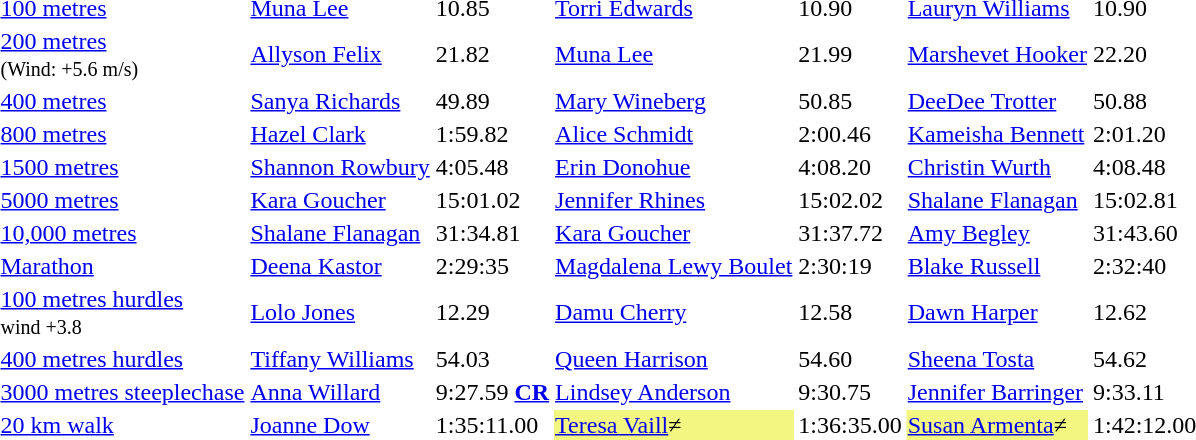<table>
<tr>
<td><a href='#'>100 metres</a></td>
<td><a href='#'>Muna Lee</a></td>
<td>10.85</td>
<td><a href='#'>Torri Edwards</a></td>
<td>10.90</td>
<td><a href='#'>Lauryn Williams</a></td>
<td>10.90</td>
</tr>
<tr>
<td><a href='#'>200 metres</a><br><small>(Wind: +5.6 m/s)</small></td>
<td><a href='#'>Allyson Felix</a></td>
<td>21.82</td>
<td><a href='#'>Muna Lee</a></td>
<td>21.99</td>
<td><a href='#'>Marshevet Hooker</a></td>
<td>22.20</td>
</tr>
<tr>
<td><a href='#'>400 metres</a></td>
<td><a href='#'>Sanya Richards</a></td>
<td>49.89</td>
<td><a href='#'>Mary Wineberg</a></td>
<td>50.85</td>
<td><a href='#'>DeeDee Trotter</a></td>
<td>50.88</td>
</tr>
<tr>
<td><a href='#'>800 metres</a></td>
<td><a href='#'>Hazel Clark</a></td>
<td>1:59.82</td>
<td><a href='#'>Alice Schmidt</a></td>
<td>2:00.46</td>
<td><a href='#'>Kameisha Bennett</a></td>
<td>2:01.20</td>
</tr>
<tr>
<td><a href='#'>1500 metres</a></td>
<td><a href='#'>Shannon Rowbury</a></td>
<td>4:05.48</td>
<td><a href='#'>Erin Donohue</a></td>
<td>4:08.20</td>
<td><a href='#'>Christin Wurth</a></td>
<td>4:08.48</td>
</tr>
<tr>
<td><a href='#'>5000 metres</a></td>
<td><a href='#'>Kara Goucher</a></td>
<td>15:01.02</td>
<td><a href='#'>Jennifer Rhines</a></td>
<td>15:02.02</td>
<td><a href='#'>Shalane Flanagan</a></td>
<td>15:02.81</td>
</tr>
<tr>
<td><a href='#'>10,000 metres</a></td>
<td><a href='#'>Shalane Flanagan</a></td>
<td>31:34.81</td>
<td><a href='#'>Kara Goucher</a></td>
<td>31:37.72</td>
<td><a href='#'>Amy Begley</a></td>
<td>31:43.60</td>
</tr>
<tr>
<td><a href='#'>Marathon</a></td>
<td><a href='#'>Deena Kastor</a></td>
<td>2:29:35</td>
<td><a href='#'>Magdalena Lewy Boulet</a></td>
<td>2:30:19</td>
<td><a href='#'>Blake Russell</a></td>
<td>2:32:40</td>
</tr>
<tr>
<td><a href='#'>100 metres hurdles</a><br><small>wind +3.8</small></td>
<td><a href='#'>Lolo Jones</a></td>
<td>12.29</td>
<td><a href='#'>Damu Cherry</a></td>
<td>12.58</td>
<td><a href='#'>Dawn Harper</a></td>
<td>12.62</td>
</tr>
<tr>
<td><a href='#'>400 metres hurdles</a></td>
<td><a href='#'>Tiffany Williams</a></td>
<td>54.03</td>
<td><a href='#'>Queen Harrison</a></td>
<td>54.60</td>
<td><a href='#'>Sheena Tosta</a></td>
<td>54.62</td>
</tr>
<tr>
<td><a href='#'>3000 metres steeplechase</a></td>
<td><a href='#'>Anna Willard</a></td>
<td>9:27.59 <strong><a href='#'>CR</a></strong></td>
<td><a href='#'>Lindsey Anderson</a></td>
<td>9:30.75</td>
<td><a href='#'>Jennifer Barringer</a></td>
<td>9:33.11</td>
</tr>
<tr>
<td><a href='#'>20&nbsp;km walk</a></td>
<td><a href='#'>Joanne Dow</a></td>
<td>1:35:11.00</td>
<td style="background:#f3f781;"><a href='#'>Teresa Vaill</a>≠</td>
<td>1:36:35.00</td>
<td style="background:#f3f781;"><a href='#'>Susan Armenta</a>≠</td>
<td>1:42:12.00</td>
</tr>
</table>
